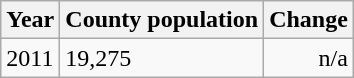<table class="wikitable">
<tr>
<th>Year</th>
<th>County population</th>
<th>Change</th>
</tr>
<tr>
<td>2011</td>
<td>19,275</td>
<td align="right">n/a</td>
</tr>
</table>
